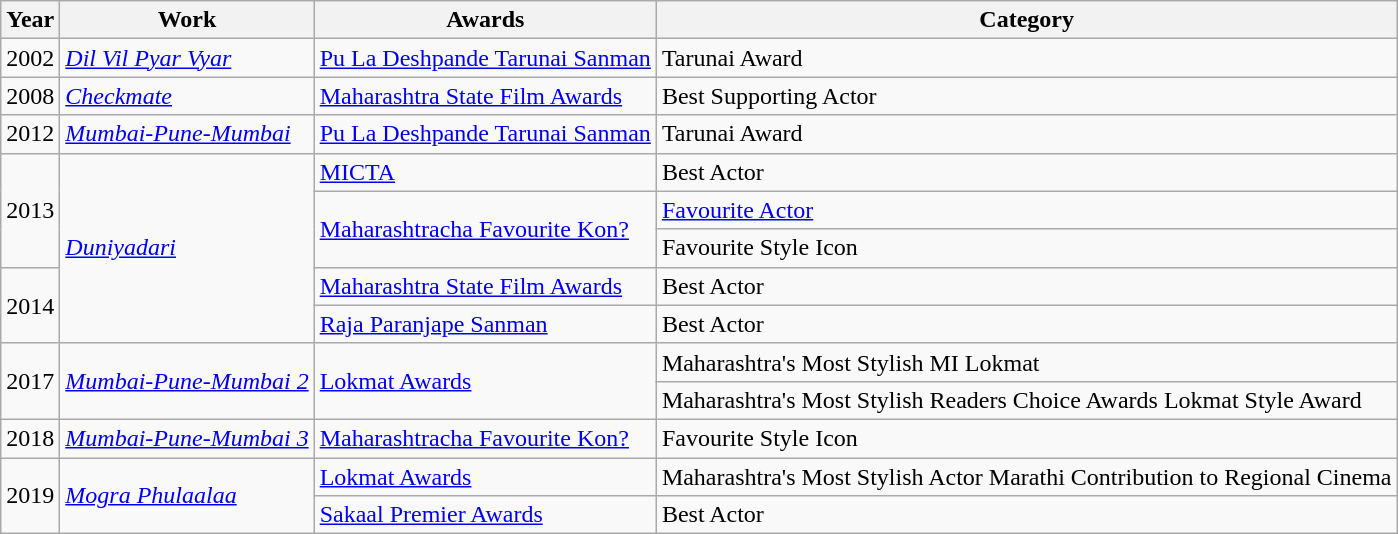<table class="wikitable">
<tr>
<th>Year</th>
<th>Work</th>
<th>Awards</th>
<th>Category</th>
</tr>
<tr>
<td>2002</td>
<td><em><a href='#'>Dil Vil Pyar Vyar</a></em></td>
<td><a href='#'>Pu La Deshpande Tarunai Sanman</a></td>
<td>Tarunai Award</td>
</tr>
<tr>
<td>2008</td>
<td><em><a href='#'>Checkmate</a></em></td>
<td><a href='#'>Maharashtra State Film Awards</a></td>
<td>Best Supporting Actor</td>
</tr>
<tr>
<td>2012</td>
<td><em><a href='#'>Mumbai-Pune-Mumbai</a></em></td>
<td><a href='#'>Pu La Deshpande Tarunai Sanman</a></td>
<td>Tarunai Award</td>
</tr>
<tr>
<td rowspan="3">2013</td>
<td rowspan="5"><em><a href='#'>Duniyadari</a></em></td>
<td><a href='#'>MICTA</a></td>
<td>Best Actor</td>
</tr>
<tr>
<td rowspan="2"><a href='#'>Maharashtracha Favourite Kon?</a></td>
<td><a href='#'>Favourite Actor</a></td>
</tr>
<tr>
<td>Favourite Style Icon</td>
</tr>
<tr>
<td rowspan="2">2014</td>
<td><a href='#'>Maharashtra State Film Awards</a></td>
<td>Best Actor</td>
</tr>
<tr>
<td><a href='#'>Raja Paranjape Sanman</a></td>
<td>Best Actor</td>
</tr>
<tr>
<td rowspan="2">2017</td>
<td rowspan="2"><em><a href='#'>Mumbai-Pune-Mumbai 2</a></em></td>
<td rowspan="2"><a href='#'>Lokmat Awards</a></td>
<td>Maharashtra's Most Stylish MI Lokmat</td>
</tr>
<tr>
<td>Maharashtra's Most Stylish Readers Choice Awards Lokmat Style Award</td>
</tr>
<tr>
<td>2018</td>
<td><em><a href='#'>Mumbai-Pune-Mumbai 3</a></em></td>
<td><a href='#'>Maharashtracha Favourite Kon?</a></td>
<td>Favourite Style Icon</td>
</tr>
<tr>
<td rowspan="2">2019</td>
<td rowspan="2"><em><a href='#'>Mogra Phulaalaa</a></em></td>
<td><a href='#'>Lokmat Awards</a></td>
<td>Maharashtra's Most Stylish Actor Marathi Contribution to Regional Cinema</td>
</tr>
<tr>
<td><a href='#'>Sakaal Premier Awards</a></td>
<td>Best Actor</td>
</tr>
</table>
